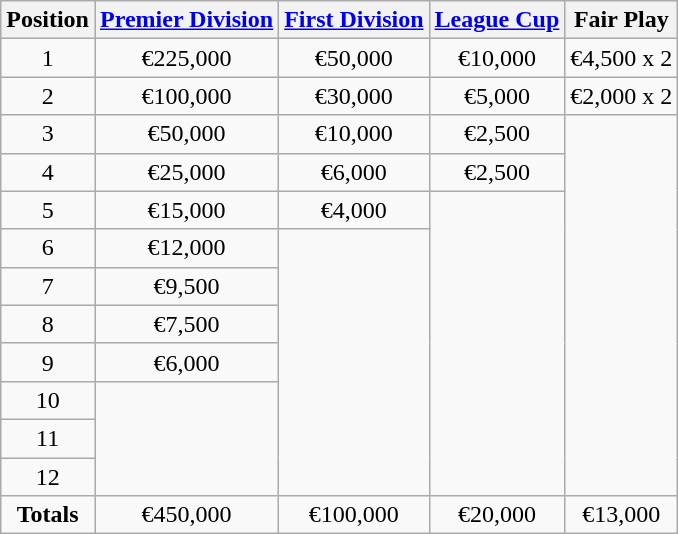<table class="wikitable" style="text-align: center;">
<tr>
<th>Position</th>
<th><a href='#'>Premier Division</a></th>
<th><a href='#'>First Division</a></th>
<th><a href='#'>League Cup</a></th>
<th>Fair Play</th>
</tr>
<tr>
<td>1</td>
<td>€225,000</td>
<td>€50,000</td>
<td>€10,000</td>
<td>€4,500 x 2</td>
</tr>
<tr>
<td>2</td>
<td>€100,000</td>
<td>€30,000</td>
<td>€5,000</td>
<td>€2,000 x 2</td>
</tr>
<tr>
<td>3</td>
<td>€50,000</td>
<td>€10,000</td>
<td>€2,500</td>
</tr>
<tr>
<td>4</td>
<td>€25,000</td>
<td>€6,000</td>
<td>€2,500</td>
</tr>
<tr>
<td>5</td>
<td>€15,000</td>
<td>€4,000</td>
<td rowspan="8"></td>
</tr>
<tr>
<td>6</td>
<td>€12,000</td>
<td rowspan="7"></td>
</tr>
<tr>
<td>7</td>
<td>€9,500</td>
</tr>
<tr>
<td>8</td>
<td>€7,500</td>
</tr>
<tr>
<td>9</td>
<td>€6,000</td>
</tr>
<tr>
<td>10</td>
<td rowspan="3"></td>
</tr>
<tr>
<td>11</td>
</tr>
<tr>
<td>12</td>
</tr>
<tr>
<td><strong>Totals</strong></td>
<td>€450,000</td>
<td>€100,000</td>
<td>€20,000</td>
<td>€13,000</td>
</tr>
</table>
